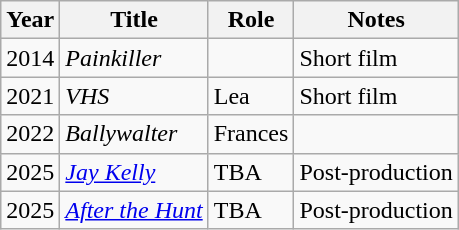<table class="wikitable sortable">
<tr>
<th>Year</th>
<th>Title</th>
<th>Role</th>
<th class="unsortable">Notes</th>
</tr>
<tr>
<td>2014</td>
<td><em>Painkiller</em></td>
<td></td>
<td>Short film</td>
</tr>
<tr>
<td>2021</td>
<td><em>VHS</em></td>
<td>Lea</td>
<td>Short film</td>
</tr>
<tr>
<td>2022</td>
<td><em>Ballywalter</em></td>
<td>Frances</td>
<td></td>
</tr>
<tr>
<td>2025</td>
<td><em><a href='#'>Jay Kelly</a></em></td>
<td>TBA</td>
<td>Post-production</td>
</tr>
<tr>
<td>2025</td>
<td><em><a href='#'>After the Hunt</a></em></td>
<td>TBA</td>
<td>Post-production</td>
</tr>
</table>
